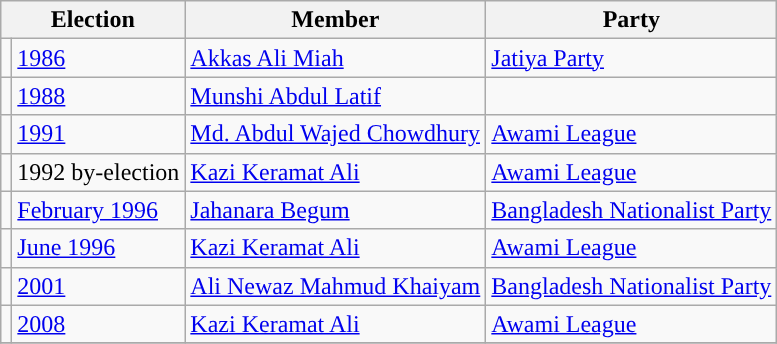<table class="wikitable">
<tr>
<th colspan="2">Election</th>
<th>Member</th>
<th>Party</th>
</tr>
<tr>
<td style="background-color:"></td>
<td><a href='#'>1986</a></td>
<td><a href='#'>Akkas Ali Miah</a></td>
<td><a href='#'>Jatiya Party</a></td>
</tr>
<tr>
<td></td>
<td><a href='#'>1988</a></td>
<td><a href='#'>Munshi Abdul Latif</a></td>
<td></td>
</tr>
<tr>
<td style="background-color:"></td>
<td><a href='#'>1991</a></td>
<td><a href='#'>Md. Abdul Wajed Chowdhury</a></td>
<td><a href='#'>Awami League</a></td>
</tr>
<tr>
<td style="background-color:"></td>
<td>1992 by-election</td>
<td><a href='#'>Kazi Keramat Ali</a></td>
<td><a href='#'>Awami League</a></td>
</tr>
<tr>
<td style="background-color:"></td>
<td><a href='#'>February 1996</a></td>
<td><a href='#'>Jahanara Begum</a></td>
<td><a href='#'>Bangladesh Nationalist Party</a></td>
</tr>
<tr>
<td style="background-color:"></td>
<td><a href='#'>June 1996</a></td>
<td><a href='#'>Kazi Keramat Ali</a></td>
<td><a href='#'>Awami League</a></td>
</tr>
<tr>
<td style="background-color:"></td>
<td><a href='#'>2001</a></td>
<td><a href='#'>Ali Newaz Mahmud Khaiyam</a></td>
<td><a href='#'>Bangladesh Nationalist Party</a></td>
</tr>
<tr>
<td style="background-color:"></td>
<td><a href='#'>2008</a></td>
<td><a href='#'>Kazi Keramat Ali</a></td>
<td><a href='#'>Awami League</a></td>
</tr>
<tr>
</tr>
</table>
